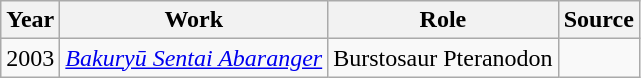<table class="wikitable sortable plainrowheaders">
<tr>
<th>Year</th>
<th>Work</th>
<th>Role</th>
<th class="unsortable">Source</th>
</tr>
<tr>
<td>2003</td>
<td><em><a href='#'>Bakuryū Sentai Abaranger</a></em></td>
<td>Burstosaur Pteranodon</td>
<td></td>
</tr>
</table>
